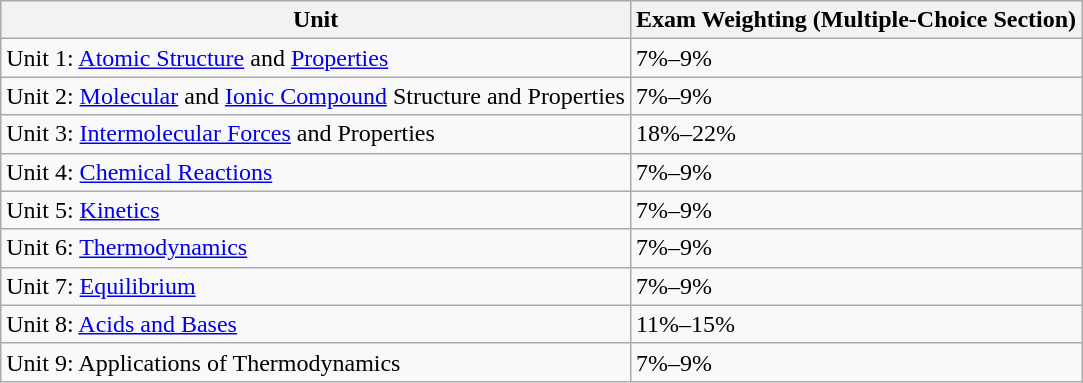<table class="wikitable">
<tr>
<th>Unit</th>
<th>Exam Weighting (Multiple-Choice Section)</th>
</tr>
<tr>
<td>Unit 1: <a href='#'>Atomic Structure</a> and <a href='#'>Properties</a></td>
<td>7%–9%</td>
</tr>
<tr>
<td>Unit 2: <a href='#'>Molecular</a> and <a href='#'>Ionic Compound</a> Structure and Properties</td>
<td>7%–9%</td>
</tr>
<tr>
<td>Unit 3: <a href='#'>Intermolecular Forces</a> and Properties</td>
<td>18%–22%</td>
</tr>
<tr>
<td>Unit 4: <a href='#'>Chemical Reactions</a></td>
<td>7%–9%</td>
</tr>
<tr>
<td>Unit 5: <a href='#'>Kinetics</a></td>
<td>7%–9%</td>
</tr>
<tr>
<td>Unit 6: <a href='#'>Thermodynamics</a></td>
<td>7%–9%</td>
</tr>
<tr>
<td>Unit 7: <a href='#'>Equilibrium</a></td>
<td>7%–9%</td>
</tr>
<tr>
<td>Unit 8: <a href='#'>Acids and Bases</a></td>
<td>11%–15%</td>
</tr>
<tr>
<td>Unit 9: Applications of Thermodynamics</td>
<td>7%–9%</td>
</tr>
</table>
